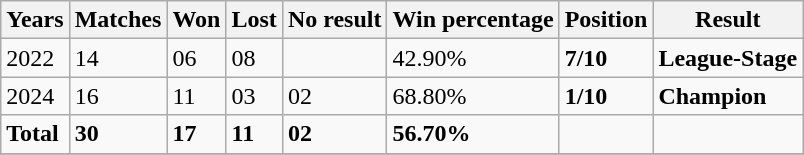<table class="wikitable sortable">
<tr>
<th>Years</th>
<th>Matches</th>
<th>Won</th>
<th>Lost</th>
<th>No result</th>
<th>Win percentage</th>
<th>Position</th>
<th>Result</th>
</tr>
<tr>
<td>2022</td>
<td>14</td>
<td>06</td>
<td>08</td>
<td></td>
<td>42.90%</td>
<td><strong>7/10</strong></td>
<td><strong>League-Stage</strong></td>
</tr>
<tr>
<td>2024</td>
<td>16</td>
<td>11</td>
<td>03</td>
<td>02</td>
<td>68.80%</td>
<td><strong>1/10</strong></td>
<td><strong>Champion</strong></td>
</tr>
<tr>
<td><strong>Total</strong></td>
<td><strong>30</strong></td>
<td><strong>17</strong></td>
<td><strong>11</strong></td>
<td><strong> 02</strong></td>
<td><strong>56.70%</strong></td>
<td></td>
<td></td>
</tr>
<tr>
</tr>
</table>
